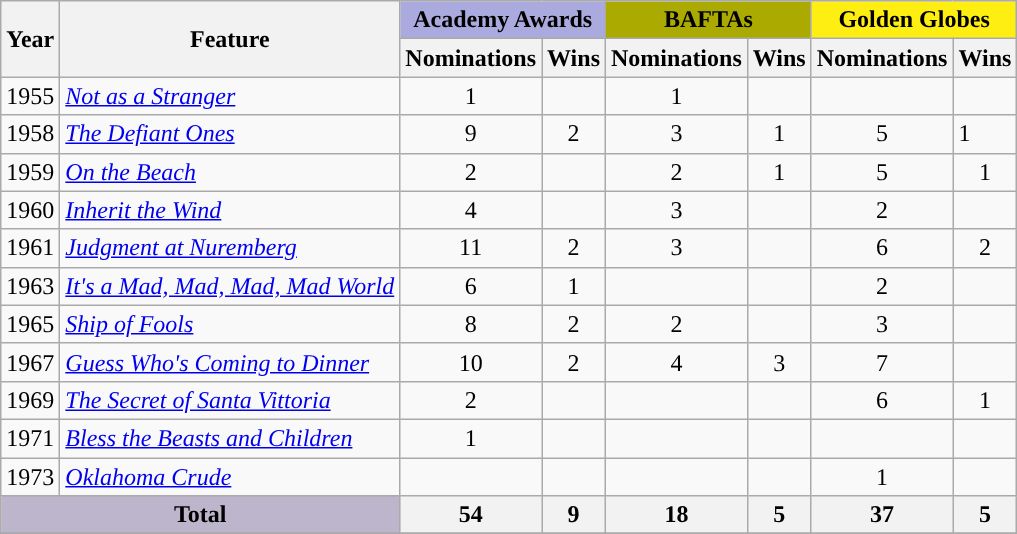<table class="wikitable">
<tr>
<th rowspan="2">Year</th>
<th rowspan="2">Feature</th>
<th colspan="2" style="background-color:#aaaade;">Academy Awards</th>
<th colspan="2" style="background-color:#aa0;">BAFTAs</th>
<th colspan="2" style="background-color:#fe1;">Golden Globes</th>
</tr>
<tr>
<th>Nominations</th>
<th>Wins</th>
<th>Nominations</th>
<th>Wins</th>
<th>Nominations</th>
<th>Wins</th>
</tr>
<tr>
<td>1955</td>
<td><em><a href='#'>Not as a Stranger</a></em></td>
<td align=center>1</td>
<td></td>
<td align=center>1</td>
<td></td>
<td></td>
<td></td>
</tr>
<tr>
<td>1958</td>
<td><em><a href='#'>The Defiant Ones</a></em></td>
<td align=center>9</td>
<td align=center>2</td>
<td align=center>3</td>
<td align=center>1</td>
<td align=center>5</td>
<td algin=center>1</td>
</tr>
<tr>
<td>1959</td>
<td><a href='#'><em>On the Beach</em></a></td>
<td align=center>2</td>
<td></td>
<td align=center>2</td>
<td align=center>1</td>
<td align=center>5</td>
<td align=center>1</td>
</tr>
<tr>
<td>1960</td>
<td><a href='#'><em>Inherit the Wind</em></a></td>
<td align=center>4</td>
<td></td>
<td align=center>3</td>
<td></td>
<td align=center>2</td>
<td></td>
</tr>
<tr>
<td>1961</td>
<td><em><a href='#'>Judgment at Nuremberg</a></em></td>
<td align=center>11</td>
<td align=center>2</td>
<td align=center>3</td>
<td></td>
<td align=center>6</td>
<td align=center>2</td>
</tr>
<tr>
<td>1963</td>
<td><em><a href='#'>It's a Mad, Mad, Mad, Mad World</a></em></td>
<td align=center>6</td>
<td align=center>1</td>
<td></td>
<td></td>
<td align=center>2</td>
<td></td>
</tr>
<tr>
<td>1965</td>
<td><a href='#'><em>Ship of Fools</em></a></td>
<td align=center>8</td>
<td align=center>2</td>
<td align=center>2</td>
<td></td>
<td align=center>3</td>
<td></td>
</tr>
<tr>
<td>1967</td>
<td><em><a href='#'>Guess Who's Coming to Dinner</a></em></td>
<td align=center>10</td>
<td align=center>2</td>
<td align=center>4</td>
<td align=center>3</td>
<td align=center>7</td>
<td></td>
</tr>
<tr>
<td>1969</td>
<td><em><a href='#'>The Secret of Santa Vittoria</a></em></td>
<td align=center>2</td>
<td></td>
<td></td>
<td></td>
<td align=center>6</td>
<td align=center>1</td>
</tr>
<tr>
<td>1971</td>
<td><a href='#'><em>Bless the Beasts and Children</em></a></td>
<td align=center>1</td>
<td></td>
<td></td>
<td></td>
<td></td>
<td></td>
</tr>
<tr>
<td>1973</td>
<td><a href='#'><em>Oklahoma Crude</em></a></td>
<td></td>
<td></td>
<td></td>
<td></td>
<td align=center>1</td>
<td></td>
</tr>
<tr>
<th colspan="2" style="background-color:#bcb5cb">Total</th>
<th>54</th>
<th>9</th>
<th>18</th>
<th>5</th>
<th>37</th>
<th>5</th>
</tr>
<tr>
</tr>
</table>
